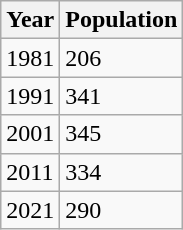<table class="wikitable">
<tr>
<th>Year</th>
<th>Population</th>
</tr>
<tr>
<td>1981</td>
<td>206</td>
</tr>
<tr>
<td>1991</td>
<td>341</td>
</tr>
<tr>
<td>2001</td>
<td>345</td>
</tr>
<tr>
<td>2011</td>
<td>334</td>
</tr>
<tr>
<td>2021</td>
<td>290</td>
</tr>
</table>
